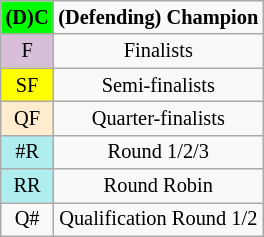<table class="wikitable" style="font-size:85%; text-align:center">
<tr>
<td align="center" bgcolor="#00ff00"><strong>(D)C</strong></td>
<td><strong>(Defending) Champion</strong></td>
</tr>
<tr>
<td align="center" bgcolor="#d8bfd8">F</td>
<td>Finalists</td>
</tr>
<tr>
<td align="center" bgcolor="#ffff00">SF</td>
<td>Semi-finalists</td>
</tr>
<tr>
<td align="center" bgcolor="#ffebcd">QF</td>
<td>Quarter-finalists</td>
</tr>
<tr>
<td align="center" bgcolor="#afeeee">#R</td>
<td>Round 1/2/3</td>
</tr>
<tr>
<td align="center" bgcolor="#afeeee">RR</td>
<td>Round Robin</td>
</tr>
<tr>
<td align="center">Q#</td>
<td>Qualification Round 1/2</td>
</tr>
</table>
